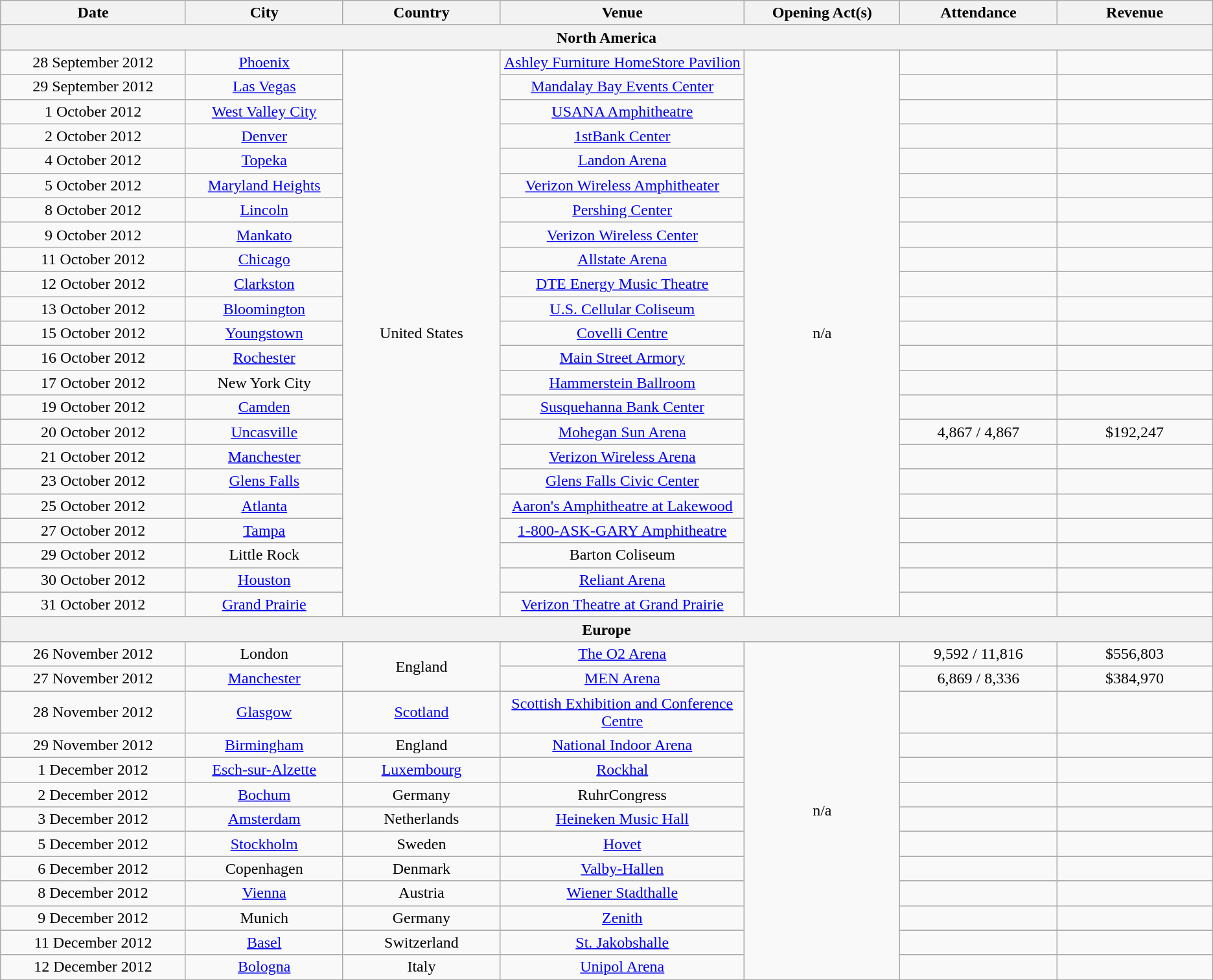<table class="wikitable" style="text-align:center;">
<tr>
<th scope="col" style="width:12em;">Date</th>
<th scope="col" style="width:10em;">City</th>
<th scope="col" style="width:10em;">Country</th>
<th scope="col" style="width:16em;">Venue</th>
<th scope="col" style="width:10em;">Opening Act(s)</th>
<th scope="col" style="width:10em;">Attendance</th>
<th scope="col" style="width:10em;">Revenue</th>
</tr>
<tr>
</tr>
<tr>
<th colspan=7><strong>North America</strong></th>
</tr>
<tr>
<td>28 September 2012</td>
<td><a href='#'>Phoenix</a></td>
<td rowspan="23">United States</td>
<td><a href='#'>Ashley Furniture HomeStore Pavilion</a></td>
<td rowspan="23">n/a</td>
<td></td>
<td></td>
</tr>
<tr>
<td>29 September 2012</td>
<td><a href='#'>Las Vegas</a></td>
<td><a href='#'>Mandalay Bay Events Center</a></td>
<td></td>
<td></td>
</tr>
<tr>
<td>1 October 2012</td>
<td><a href='#'>West Valley City</a></td>
<td><a href='#'>USANA Amphitheatre</a></td>
<td></td>
<td></td>
</tr>
<tr>
<td>2 October 2012</td>
<td><a href='#'>Denver</a></td>
<td><a href='#'>1stBank Center</a></td>
<td></td>
<td></td>
</tr>
<tr>
<td>4 October 2012</td>
<td><a href='#'>Topeka</a></td>
<td><a href='#'>Landon Arena</a></td>
<td></td>
<td></td>
</tr>
<tr>
<td>5 October 2012</td>
<td><a href='#'>Maryland Heights</a></td>
<td><a href='#'>Verizon Wireless Amphitheater</a></td>
<td></td>
<td></td>
</tr>
<tr>
<td>8 October 2012</td>
<td><a href='#'>Lincoln</a></td>
<td><a href='#'>Pershing Center</a></td>
<td></td>
<td></td>
</tr>
<tr>
<td>9 October 2012</td>
<td><a href='#'>Mankato</a></td>
<td><a href='#'>Verizon Wireless Center</a></td>
<td></td>
<td></td>
</tr>
<tr>
<td>11 October 2012</td>
<td><a href='#'>Chicago</a></td>
<td><a href='#'>Allstate Arena</a></td>
<td></td>
<td></td>
</tr>
<tr>
<td>12 October 2012</td>
<td><a href='#'>Clarkston</a></td>
<td><a href='#'>DTE Energy Music Theatre</a></td>
<td></td>
<td></td>
</tr>
<tr>
<td>13 October 2012</td>
<td><a href='#'>Bloomington</a></td>
<td><a href='#'>U.S. Cellular Coliseum</a></td>
<td></td>
<td></td>
</tr>
<tr>
<td>15 October 2012</td>
<td><a href='#'>Youngstown</a></td>
<td><a href='#'>Covelli Centre</a></td>
<td></td>
<td></td>
</tr>
<tr>
<td>16 October 2012</td>
<td><a href='#'>Rochester</a></td>
<td><a href='#'>Main Street Armory</a></td>
<td></td>
<td></td>
</tr>
<tr>
<td>17 October 2012</td>
<td>New York City</td>
<td><a href='#'>Hammerstein Ballroom</a></td>
<td></td>
<td></td>
</tr>
<tr>
<td>19 October 2012</td>
<td><a href='#'>Camden</a></td>
<td><a href='#'>Susquehanna Bank Center</a></td>
<td></td>
<td></td>
</tr>
<tr>
<td>20 October 2012</td>
<td><a href='#'>Uncasville</a></td>
<td><a href='#'>Mohegan Sun Arena</a></td>
<td>4,867 / 4,867</td>
<td>$192,247</td>
</tr>
<tr>
<td>21 October 2012</td>
<td><a href='#'>Manchester</a></td>
<td><a href='#'>Verizon Wireless Arena</a></td>
<td></td>
<td></td>
</tr>
<tr>
<td>23 October 2012</td>
<td><a href='#'>Glens Falls</a></td>
<td><a href='#'>Glens Falls Civic Center</a></td>
<td></td>
<td></td>
</tr>
<tr>
<td>25 October 2012</td>
<td><a href='#'>Atlanta</a></td>
<td><a href='#'>Aaron's Amphitheatre at Lakewood</a></td>
<td></td>
<td></td>
</tr>
<tr>
<td>27 October 2012</td>
<td><a href='#'>Tampa</a></td>
<td><a href='#'>1-800-ASK-GARY Amphitheatre</a></td>
<td></td>
<td></td>
</tr>
<tr>
<td>29 October 2012</td>
<td>Little Rock</td>
<td>Barton Coliseum</td>
<td></td>
<td></td>
</tr>
<tr>
<td>30 October 2012</td>
<td><a href='#'>Houston</a></td>
<td><a href='#'>Reliant Arena</a></td>
<td></td>
<td></td>
</tr>
<tr>
<td>31 October 2012</td>
<td><a href='#'>Grand Prairie</a></td>
<td><a href='#'>Verizon Theatre at Grand Prairie</a></td>
<td></td>
<td></td>
</tr>
<tr>
<th colspan=7><strong>Europe</strong></th>
</tr>
<tr>
<td>26 November 2012</td>
<td>London</td>
<td rowspan="2">England</td>
<td><a href='#'>The O2 Arena</a></td>
<td rowspan="13">n/a</td>
<td>9,592 / 11,816</td>
<td>$556,803</td>
</tr>
<tr>
<td>27 November 2012</td>
<td><a href='#'>Manchester</a></td>
<td><a href='#'>MEN Arena</a></td>
<td>6,869 / 8,336</td>
<td>$384,970</td>
</tr>
<tr>
<td>28 November 2012</td>
<td><a href='#'>Glasgow</a></td>
<td><a href='#'>Scotland</a></td>
<td><a href='#'>Scottish Exhibition and Conference Centre</a></td>
<td></td>
<td></td>
</tr>
<tr>
<td>29 November 2012</td>
<td><a href='#'>Birmingham</a></td>
<td>England</td>
<td><a href='#'>National Indoor Arena</a></td>
<td></td>
<td></td>
</tr>
<tr>
<td>1 December 2012</td>
<td><a href='#'>Esch-sur-Alzette</a></td>
<td><a href='#'>Luxembourg</a></td>
<td><a href='#'>Rockhal</a></td>
<td></td>
<td></td>
</tr>
<tr>
<td>2 December 2012</td>
<td><a href='#'>Bochum</a></td>
<td>Germany</td>
<td>RuhrCongress</td>
<td></td>
<td></td>
</tr>
<tr>
<td>3 December 2012</td>
<td><a href='#'>Amsterdam</a></td>
<td>Netherlands</td>
<td><a href='#'>Heineken Music Hall</a></td>
<td></td>
<td></td>
</tr>
<tr>
<td>5 December 2012</td>
<td><a href='#'>Stockholm</a></td>
<td>Sweden</td>
<td><a href='#'>Hovet</a></td>
<td></td>
<td></td>
</tr>
<tr>
<td>6 December 2012</td>
<td>Copenhagen</td>
<td>Denmark</td>
<td><a href='#'>Valby-Hallen</a></td>
<td></td>
<td></td>
</tr>
<tr>
<td>8 December 2012</td>
<td><a href='#'>Vienna</a></td>
<td>Austria</td>
<td><a href='#'>Wiener Stadthalle</a></td>
<td></td>
<td></td>
</tr>
<tr>
<td>9 December 2012</td>
<td>Munich</td>
<td>Germany</td>
<td><a href='#'>Zenith</a></td>
<td></td>
<td></td>
</tr>
<tr>
<td>11 December 2012</td>
<td><a href='#'>Basel</a></td>
<td>Switzerland</td>
<td><a href='#'>St. Jakobshalle</a></td>
<td></td>
<td></td>
</tr>
<tr>
<td>12 December 2012</td>
<td><a href='#'>Bologna</a></td>
<td>Italy</td>
<td><a href='#'>Unipol Arena</a></td>
<td></td>
<td></td>
</tr>
<tr>
</tr>
</table>
